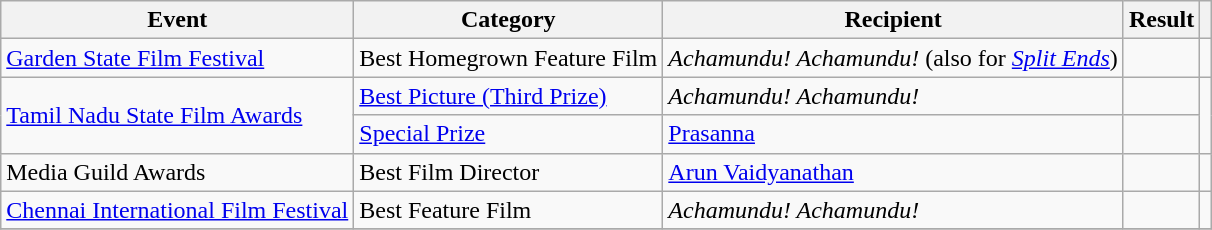<table class="wikitable">
<tr>
<th>Event</th>
<th>Category</th>
<th>Recipient</th>
<th>Result</th>
<th></th>
</tr>
<tr>
<td><a href='#'>Garden State Film Festival</a></td>
<td>Best Homegrown Feature Film</td>
<td><em>Achamundu! Achamundu!</em> (also for <em><a href='#'>Split Ends</a></em>)</td>
<td></td>
<td style="text-align:center;"></td>
</tr>
<tr>
<td rowspan="2"><a href='#'>Tamil Nadu State Film Awards</a></td>
<td><a href='#'>Best Picture (Third Prize)</a></td>
<td><em>Achamundu! Achamundu!</em></td>
<td></td>
<td rowspan="2" style="text-align:center;"></td>
</tr>
<tr>
<td><a href='#'>Special Prize</a></td>
<td><a href='#'>Prasanna</a></td>
<td></td>
</tr>
<tr>
<td>Media Guild Awards</td>
<td>Best Film Director</td>
<td><a href='#'>Arun Vaidyanathan</a></td>
<td></td>
<td style="text-align:center;"></td>
</tr>
<tr>
<td><a href='#'>Chennai International Film Festival</a></td>
<td>Best Feature Film</td>
<td><em>Achamundu! Achamundu!</td>
<td></td>
<td style="text-align:center;"></td>
</tr>
<tr>
</tr>
</table>
